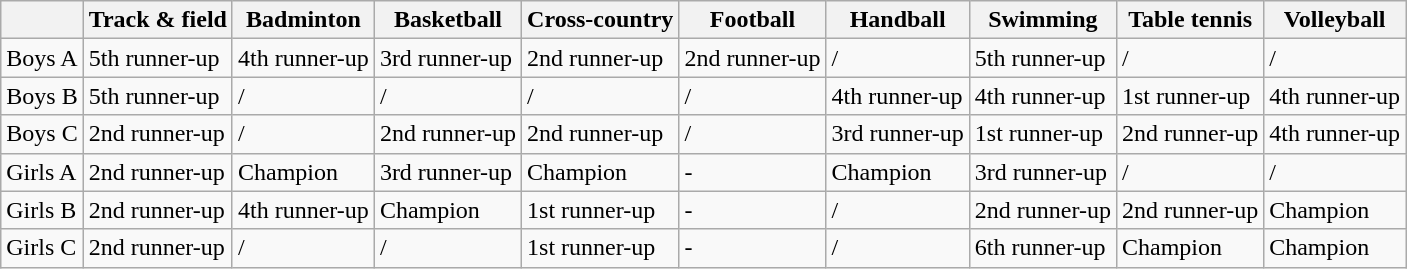<table class="wikitable">
<tr>
<th></th>
<th>Track & field</th>
<th>Badminton</th>
<th>Basketball</th>
<th>Cross-country</th>
<th>Football</th>
<th>Handball</th>
<th>Swimming</th>
<th>Table tennis</th>
<th>Volleyball</th>
</tr>
<tr>
<td>Boys A</td>
<td>5th runner-up</td>
<td>4th runner-up</td>
<td>3rd runner-up</td>
<td>2nd runner-up</td>
<td>2nd runner-up</td>
<td>/</td>
<td>5th runner-up</td>
<td>/</td>
<td>/</td>
</tr>
<tr>
<td>Boys B</td>
<td>5th runner-up</td>
<td>/</td>
<td>/</td>
<td>/</td>
<td>/</td>
<td>4th runner-up</td>
<td>4th runner-up</td>
<td>1st runner-up</td>
<td>4th runner-up</td>
</tr>
<tr>
<td>Boys C</td>
<td>2nd runner-up</td>
<td>/</td>
<td>2nd runner-up</td>
<td>2nd runner-up</td>
<td>/</td>
<td>3rd runner-up</td>
<td>1st runner-up</td>
<td>2nd runner-up</td>
<td>4th runner-up</td>
</tr>
<tr>
<td>Girls A</td>
<td>2nd runner-up</td>
<td>Champion</td>
<td>3rd runner-up</td>
<td>Champion</td>
<td>-</td>
<td>Champion</td>
<td>3rd runner-up</td>
<td>/</td>
<td>/</td>
</tr>
<tr>
<td>Girls B</td>
<td>2nd runner-up</td>
<td>4th runner-up</td>
<td>Champion</td>
<td>1st runner-up</td>
<td>-</td>
<td>/</td>
<td>2nd runner-up</td>
<td>2nd runner-up</td>
<td>Champion</td>
</tr>
<tr>
<td>Girls C</td>
<td>2nd runner-up</td>
<td>/</td>
<td>/</td>
<td>1st runner-up</td>
<td>-</td>
<td>/</td>
<td>6th runner-up</td>
<td>Champion</td>
<td>Champion</td>
</tr>
</table>
